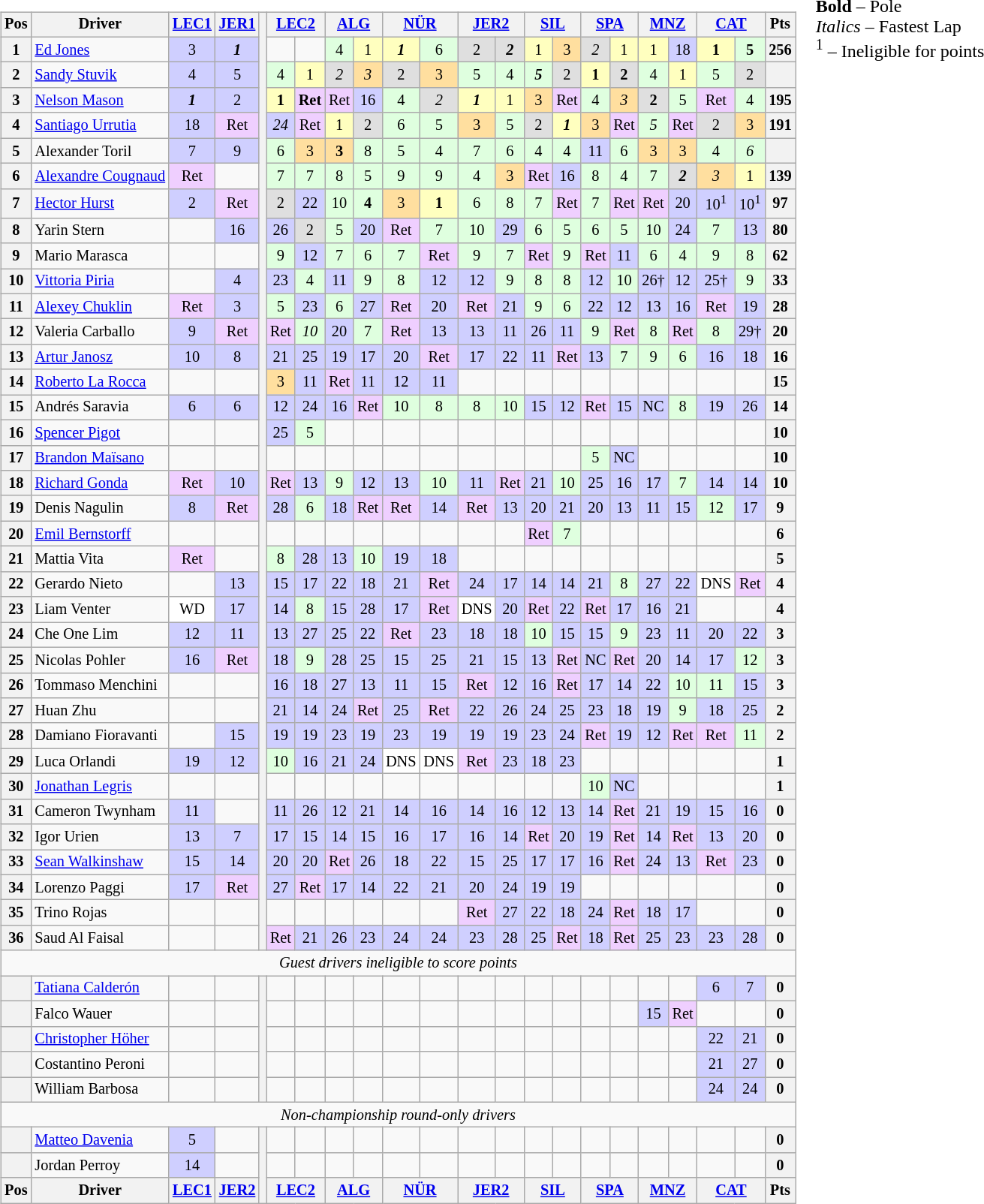<table>
<tr>
<td><br><table class="wikitable" style="font-size: 85%; text-align:center">
<tr valign="top">
<th valign="middle">Pos</th>
<th valign="middle">Driver</th>
<th><a href='#'>LEC1</a><br></th>
<th><a href='#'>JER1</a><br></th>
<th rowspan=37></th>
<th colspan=2><a href='#'>LEC2</a><br></th>
<th colspan=2><a href='#'>ALG</a><br></th>
<th colspan=2><a href='#'>NÜR</a><br></th>
<th colspan=2><a href='#'>JER2</a><br></th>
<th colspan=2><a href='#'>SIL</a><br></th>
<th colspan=2><a href='#'>SPA</a><br></th>
<th colspan=2><a href='#'>MNZ</a><br></th>
<th colspan=2><a href='#'>CAT</a><br></th>
<th valign="middle">Pts</th>
</tr>
<tr>
<th>1</th>
<td align=left> <a href='#'>Ed Jones</a></td>
<td style="background:#CFCFFF;">3</td>
<td style="background:#CFCFFF;"><strong><em>1</em></strong></td>
<td></td>
<td></td>
<td style="background:#DFFFDF;">4</td>
<td style="background:#FFFFBF;">1</td>
<td style="background:#FFFFBF;"><strong><em>1</em></strong></td>
<td style="background:#DFFFDF;">6</td>
<td style="background:#DFDFDF;">2</td>
<td style="background:#DFDFDF;"><strong><em>2</em></strong></td>
<td style="background:#FFFFBF;">1</td>
<td style="background:#FFDF9F;">3</td>
<td style="background:#DFDFDF;"><em>2</em></td>
<td style="background:#FFFFBF;">1</td>
<td style="background:#FFFFBF;">1</td>
<td style="background:#CFCFFF;">18</td>
<td style="background:#FFFFBF;"><strong>1</strong></td>
<td style="background:#DFFFDF;"><strong>5</strong></td>
<th>256</th>
</tr>
<tr>
<th>2</th>
<td align=left> <a href='#'>Sandy Stuvik</a></td>
<td style="background:#CFCFFF;">4</td>
<td style="background:#CFCFFF;">5</td>
<td style="background:#DFFFDF;">4</td>
<td style="background:#FFFFBF;">1</td>
<td style="background:#DFDFDF;"><em>2</em></td>
<td style="background:#FFDF9F;"><em>3</em></td>
<td style="background:#DFDFDF;">2</td>
<td style="background:#FFDF9F;">3</td>
<td style="background:#DFFFDF;">5</td>
<td style="background:#DFFFDF;">4</td>
<td style="background:#DFFFDF;"><strong><em>5</em></strong></td>
<td style="background:#DFDFDF;">2</td>
<td style="background:#FFFFBF;"><strong>1</strong></td>
<td style="background:#DFDFDF;"><strong>2</strong></td>
<td style="background:#DFFFDF;">4</td>
<td style="background:#FFFFBF;">1</td>
<td style="background:#DFFFDF;">5</td>
<td style="background:#DFDFDF;">2</td>
<th></th>
</tr>
<tr>
<th>3</th>
<td align=left> <a href='#'>Nelson Mason</a></td>
<td style="background:#CFCFFF;"><strong><em>1</em></strong></td>
<td style="background:#CFCFFF;">2</td>
<td style="background:#FFFFBF;"><strong>1</strong></td>
<td style="background:#EFCFFF;"><strong>Ret</strong></td>
<td style="background:#EFCFFF;">Ret</td>
<td style="background:#CFCFFF;">16</td>
<td style="background:#DFFFDF;">4</td>
<td style="background:#DFDFDF;"><em>2</em></td>
<td style="background:#FFFFBF;"><strong><em>1</em></strong></td>
<td style="background:#FFFFBF;">1</td>
<td style="background:#FFDF9F;">3</td>
<td style="background:#EFCFFF;">Ret</td>
<td style="background:#DFFFDF;">4</td>
<td style="background:#FFDF9F;"><em>3</em></td>
<td style="background:#DFDFDF;"><strong>2</strong></td>
<td style="background:#DFFFDF;">5</td>
<td style="background:#EFCFFF;">Ret</td>
<td style="background:#DFFFDF;">4</td>
<th>195</th>
</tr>
<tr>
<th>4</th>
<td align=left> <a href='#'>Santiago Urrutia</a></td>
<td style="background:#CFCFFF;">18</td>
<td style="background:#EFCFFF;">Ret</td>
<td style="background:#CFCFFF;"><em>24</em></td>
<td style="background:#EFCFFF;">Ret</td>
<td style="background:#FFFFBF;">1</td>
<td style="background:#DFDFDF;">2</td>
<td style="background:#DFFFDF;">6</td>
<td style="background:#DFFFDF;">5</td>
<td style="background:#FFDF9F;">3</td>
<td style="background:#DFFFDF;">5</td>
<td style="background:#DFDFDF;">2</td>
<td style="background:#FFFFBF;"><strong><em>1</em></strong></td>
<td style="background:#FFDF9F;">3</td>
<td style="background:#EFCFFF;">Ret</td>
<td style="background:#DFFFDF;"><em>5</em></td>
<td style="background:#EFCFFF;">Ret</td>
<td style="background:#DFDFDF;">2</td>
<td style="background:#FFDF9F;">3</td>
<th>191</th>
</tr>
<tr>
<th>5</th>
<td align=left> Alexander Toril</td>
<td style="background:#CFCFFF;">7</td>
<td style="background:#CFCFFF;">9</td>
<td style="background:#DFFFDF;">6</td>
<td style="background:#FFDF9F;">3</td>
<td style="background:#FFDF9F;"><strong>3</strong></td>
<td style="background:#DFFFDF;">8</td>
<td style="background:#DFFFDF;">5</td>
<td style="background:#DFFFDF;">4</td>
<td style="background:#DFFFDF;">7</td>
<td style="background:#DFFFDF;">6</td>
<td style="background:#DFFFDF;">4</td>
<td style="background:#DFFFDF;">4</td>
<td style="background:#CFCFFF;">11</td>
<td style="background:#DFFFDF;">6</td>
<td style="background:#FFDF9F;">3</td>
<td style="background:#FFDF9F;">3</td>
<td style="background:#DFFFDF;">4</td>
<td style="background:#DFFFDF;"><em>6</em></td>
<th></th>
</tr>
<tr>
<th>6</th>
<td align=left nowrap> <a href='#'>Alexandre Cougnaud</a></td>
<td style="background:#EFCFFF;">Ret</td>
<td></td>
<td style="background:#DFFFDF;">7</td>
<td style="background:#DFFFDF;">7</td>
<td style="background:#DFFFDF;">8</td>
<td style="background:#DFFFDF;">5</td>
<td style="background:#DFFFDF;">9</td>
<td style="background:#DFFFDF;">9</td>
<td style="background:#DFFFDF;">4</td>
<td style="background:#FFDF9F;">3</td>
<td style="background:#EFCFFF;">Ret</td>
<td style="background:#CFCFFF;">16</td>
<td style="background:#DFFFDF;">8</td>
<td style="background:#DFFFDF;">4</td>
<td style="background:#DFFFDF;">7</td>
<td style="background:#DFDFDF;"><strong><em>2</em></strong></td>
<td style="background:#FFDF9F;"><em>3</em></td>
<td style="background:#FFFFBF;">1</td>
<th>139</th>
</tr>
<tr>
<th>7</th>
<td align=left> <a href='#'>Hector Hurst</a></td>
<td style="background:#CFCFFF;">2</td>
<td style="background:#EFCFFF;">Ret</td>
<td style="background:#DFDFDF;">2</td>
<td style="background:#CFCFFF;">22</td>
<td style="background:#DFFFDF;">10</td>
<td style="background:#DFFFDF;"><strong>4</strong></td>
<td style="background:#FFDF9F;">3</td>
<td style="background:#FFFFBF;"><strong>1</strong></td>
<td style="background:#DFFFDF;">6</td>
<td style="background:#DFFFDF;">8</td>
<td style="background:#DFFFDF;">7</td>
<td style="background:#EFCFFF;">Ret</td>
<td style="background:#DFFFDF;">7</td>
<td style="background:#EFCFFF;">Ret</td>
<td style="background:#EFCFFF;">Ret</td>
<td style="background:#CFCFFF;">20</td>
<td style="background:#CFCFFF;">10<sup>1</sup></td>
<td style="background:#CFCFFF;">10<sup>1</sup></td>
<th>97</th>
</tr>
<tr>
<th>8</th>
<td align=left> Yarin Stern</td>
<td></td>
<td style="background:#CFCFFF;">16</td>
<td style="background:#CFCFFF;">26</td>
<td style="background:#DFDFDF;">2</td>
<td style="background:#DFFFDF;">5</td>
<td style="background:#CFCFFF;">20</td>
<td style="background:#EFCFFF;">Ret</td>
<td style="background:#DFFFDF;">7</td>
<td style="background:#DFFFDF;">10</td>
<td style="background:#CFCFFF;">29</td>
<td style="background:#DFFFDF;">6</td>
<td style="background:#DFFFDF;">5</td>
<td style="background:#DFFFDF;">6</td>
<td style="background:#DFFFDF;">5</td>
<td style="background:#DFFFDF;">10</td>
<td style="background:#CFCFFF;">24</td>
<td style="background:#DFFFDF;">7</td>
<td style="background:#CFCFFF;">13</td>
<th>80</th>
</tr>
<tr>
<th>9</th>
<td align=left> Mario Marasca</td>
<td></td>
<td></td>
<td style="background:#DFFFDF;">9</td>
<td style="background:#CFCFFF;">12</td>
<td style="background:#DFFFDF;">7</td>
<td style="background:#DFFFDF;">6</td>
<td style="background:#DFFFDF;">7</td>
<td style="background:#EFCFFF;">Ret</td>
<td style="background:#DFFFDF;">9</td>
<td style="background:#DFFFDF;">7</td>
<td style="background:#EFCFFF;">Ret</td>
<td style="background:#DFFFDF;">9</td>
<td style="background:#EFCFFF;">Ret</td>
<td style="background:#CFCFFF;">11</td>
<td style="background:#DFFFDF;">6</td>
<td style="background:#DFFFDF;">4</td>
<td style="background:#DFFFDF;">9</td>
<td style="background:#DFFFDF;">8</td>
<th>62</th>
</tr>
<tr>
<th>10</th>
<td align=left> <a href='#'>Vittoria Piria</a></td>
<td></td>
<td style="background:#CFCFFF;">4</td>
<td style="background:#CFCFFF;">23</td>
<td style="background:#DFFFDF;">4</td>
<td style="background:#CFCFFF;">11</td>
<td style="background:#DFFFDF;">9</td>
<td style="background:#DFFFDF;">8</td>
<td style="background:#CFCFFF;">12</td>
<td style="background:#CFCFFF;">12</td>
<td style="background:#DFFFDF;">9</td>
<td style="background:#DFFFDF;">8</td>
<td style="background:#DFFFDF;">8</td>
<td style="background:#CFCFFF;">12</td>
<td style="background:#DFFFDF;">10</td>
<td style="background:#CFCFFF;">26†</td>
<td style="background:#CFCFFF;">12</td>
<td style="background:#CFCFFF;">25†</td>
<td style="background:#DFFFDF;">9</td>
<th>33</th>
</tr>
<tr>
<th>11</th>
<td align=left> <a href='#'>Alexey Chuklin</a></td>
<td style="background:#EFCFFF;">Ret</td>
<td style="background:#CFCFFF;">3</td>
<td style="background:#DFFFDF;">5</td>
<td style="background:#CFCFFF;">23</td>
<td style="background:#DFFFDF;">6</td>
<td style="background:#CFCFFF;">27</td>
<td style="background:#EFCFFF;">Ret</td>
<td style="background:#CFCFFF;">20</td>
<td style="background:#EFCFFF;">Ret</td>
<td style="background:#CFCFFF;">21</td>
<td style="background:#DFFFDF;">9</td>
<td style="background:#DFFFDF;">6</td>
<td style="background:#CFCFFF;">22</td>
<td style="background:#CFCFFF;">12</td>
<td style="background:#CFCFFF;">13</td>
<td style="background:#CFCFFF;">16</td>
<td style="background:#EFCFFF;">Ret</td>
<td style="background:#CFCFFF;">19</td>
<th>28</th>
</tr>
<tr>
<th>12</th>
<td align=left> Valeria Carballo</td>
<td style="background:#CFCFFF;">9</td>
<td style="background:#EFCFFF;">Ret</td>
<td style="background:#EFCFFF;">Ret</td>
<td style="background:#DFFFDF;"><em>10</em></td>
<td style="background:#CFCFFF;">20</td>
<td style="background:#DFFFDF;">7</td>
<td style="background:#EFCFFF;">Ret</td>
<td style="background:#CFCFFF;">13</td>
<td style="background:#CFCFFF;">13</td>
<td style="background:#CFCFFF;">11</td>
<td style="background:#CFCFFF;">26</td>
<td style="background:#CFCFFF;">11</td>
<td style="background:#DFFFDF;">9</td>
<td style="background:#EFCFFF;">Ret</td>
<td style="background:#DFFFDF;">8</td>
<td style="background:#EFCFFF;">Ret</td>
<td style="background:#DFFFDF;">8</td>
<td style="background:#CFCFFF;">29†</td>
<th>20</th>
</tr>
<tr>
<th>13</th>
<td align=left> <a href='#'>Artur Janosz</a></td>
<td style="background:#CFCFFF;">10</td>
<td style="background:#CFCFFF;">8</td>
<td style="background:#CFCFFF;">21</td>
<td style="background:#CFCFFF;">25</td>
<td style="background:#CFCFFF;">19</td>
<td style="background:#CFCFFF;">17</td>
<td style="background:#CFCFFF;">20</td>
<td style="background:#EFCFFF;">Ret</td>
<td style="background:#CFCFFF;">17</td>
<td style="background:#CFCFFF;">22</td>
<td style="background:#CFCFFF;">11</td>
<td style="background:#EFCFFF;">Ret</td>
<td style="background:#CFCFFF;">13</td>
<td style="background:#DFFFDF;">7</td>
<td style="background:#DFFFDF;">9</td>
<td style="background:#DFFFDF;">6</td>
<td style="background:#CFCFFF;">16</td>
<td style="background:#CFCFFF;">18</td>
<th>16</th>
</tr>
<tr>
<th>14</th>
<td align=left> <a href='#'>Roberto La Rocca</a></td>
<td></td>
<td></td>
<td style="background:#FFDF9F;">3</td>
<td style="background:#CFCFFF;">11</td>
<td style="background:#EFCFFF;">Ret</td>
<td style="background:#CFCFFF;">11</td>
<td style="background:#CFCFFF;">12</td>
<td style="background:#CFCFFF;">11</td>
<td></td>
<td></td>
<td></td>
<td></td>
<td></td>
<td></td>
<td></td>
<td></td>
<td></td>
<td></td>
<th>15</th>
</tr>
<tr>
<th>15</th>
<td align=left> Andrés Saravia</td>
<td style="background:#CFCFFF;">6</td>
<td style="background:#CFCFFF;">6</td>
<td style="background:#CFCFFF;">12</td>
<td style="background:#CFCFFF;">24</td>
<td style="background:#CFCFFF;">16</td>
<td style="background:#EFCFFF;">Ret</td>
<td style="background:#DFFFDF;">10</td>
<td style="background:#DFFFDF;">8</td>
<td style="background:#DFFFDF;">8</td>
<td style="background:#DFFFDF;">10</td>
<td style="background:#CFCFFF;">15</td>
<td style="background:#CFCFFF;">12</td>
<td style="background:#EFCFFF;">Ret</td>
<td style="background:#CFCFFF;">15</td>
<td style="background:#CFCFFF;">NC</td>
<td style="background:#DFFFDF;">8</td>
<td style="background:#CFCFFF;">19</td>
<td style="background:#CFCFFF;">26</td>
<th>14</th>
</tr>
<tr>
<th>16</th>
<td align=left> <a href='#'>Spencer Pigot</a></td>
<td></td>
<td></td>
<td style="background:#CFCFFF;">25</td>
<td style="background:#DFFFDF;">5</td>
<td></td>
<td></td>
<td></td>
<td></td>
<td></td>
<td></td>
<td></td>
<td></td>
<td></td>
<td></td>
<td></td>
<td></td>
<td></td>
<td></td>
<th>10</th>
</tr>
<tr>
<th>17</th>
<td align=left> <a href='#'>Brandon Maïsano</a></td>
<td></td>
<td></td>
<td></td>
<td></td>
<td></td>
<td></td>
<td></td>
<td></td>
<td></td>
<td></td>
<td></td>
<td></td>
<td style="background:#DFFFDF;">5</td>
<td style="background:#CFCFFF;">NC</td>
<td></td>
<td></td>
<td></td>
<td></td>
<th>10</th>
</tr>
<tr>
<th>18</th>
<td align=left> <a href='#'>Richard Gonda</a></td>
<td style="background:#EFCFFF;">Ret</td>
<td style="background:#CFCFFF;">10</td>
<td style="background:#EFCFFF;">Ret</td>
<td style="background:#CFCFFF;">13</td>
<td style="background:#DFFFDF;">9</td>
<td style="background:#CFCFFF;">12</td>
<td style="background:#CFCFFF;">13</td>
<td style="background:#DFFFDF;">10</td>
<td style="background:#CFCFFF;">11</td>
<td style="background:#EFCFFF;">Ret</td>
<td style="background:#CFCFFF;">21</td>
<td style="background:#DFFFDF;">10</td>
<td style="background:#CFCFFF;">25</td>
<td style="background:#CFCFFF;">16</td>
<td style="background:#CFCFFF;">17</td>
<td style="background:#DFFFDF;">7</td>
<td style="background:#CFCFFF;">14</td>
<td style="background:#CFCFFF;">14</td>
<th>10</th>
</tr>
<tr>
<th>19</th>
<td align=left> Denis Nagulin</td>
<td style="background:#CFCFFF;">8</td>
<td style="background:#EFCFFF;">Ret</td>
<td style="background:#CFCFFF;">28</td>
<td style="background:#DFFFDF;">6</td>
<td style="background:#CFCFFF;">18</td>
<td style="background:#EFCFFF;">Ret</td>
<td style="background:#EFCFFF;">Ret</td>
<td style="background:#CFCFFF;">14</td>
<td style="background:#EFCFFF;">Ret</td>
<td style="background:#CFCFFF;">13</td>
<td style="background:#CFCFFF;">20</td>
<td style="background:#CFCFFF;">21</td>
<td style="background:#CFCFFF;">20</td>
<td style="background:#CFCFFF;">13</td>
<td style="background:#CFCFFF;">11</td>
<td style="background:#CFCFFF;">15</td>
<td style="background:#DFFFDF;">12</td>
<td style="background:#CFCFFF;">17</td>
<th>9</th>
</tr>
<tr>
<th>20</th>
<td align=left> <a href='#'>Emil Bernstorff</a></td>
<td></td>
<td></td>
<td></td>
<td></td>
<td></td>
<td></td>
<td></td>
<td></td>
<td></td>
<td></td>
<td style="background:#EFCFFF;">Ret</td>
<td style="background:#DFFFDF;">7</td>
<td></td>
<td></td>
<td></td>
<td></td>
<td></td>
<td></td>
<th>6</th>
</tr>
<tr>
<th>21</th>
<td align=left> Mattia Vita</td>
<td style="background:#EFCFFF;">Ret</td>
<td></td>
<td style="background:#DFFFDF;">8</td>
<td style="background:#CFCFFF;">28</td>
<td style="background:#CFCFFF;">13</td>
<td style="background:#DFFFDF;">10</td>
<td style="background:#CFCFFF;">19</td>
<td style="background:#CFCFFF;">18</td>
<td></td>
<td></td>
<td></td>
<td></td>
<td></td>
<td></td>
<td></td>
<td></td>
<td></td>
<td></td>
<th>5</th>
</tr>
<tr>
<th>22</th>
<td align=left> Gerardo Nieto</td>
<td></td>
<td style="background:#CFCFFF;">13</td>
<td style="background:#CFCFFF;">15</td>
<td style="background:#CFCFFF;">17</td>
<td style="background:#CFCFFF;">22</td>
<td style="background:#CFCFFF;">18</td>
<td style="background:#CFCFFF;">21</td>
<td style="background:#EFCFFF;">Ret</td>
<td style="background:#CFCFFF;">24</td>
<td style="background:#CFCFFF;">17</td>
<td style="background:#CFCFFF;">14</td>
<td style="background:#CFCFFF;">14</td>
<td style="background:#CFCFFF;">21</td>
<td style="background:#DFFFDF;">8</td>
<td style="background:#CFCFFF;">27</td>
<td style="background:#CFCFFF;">22</td>
<td style="background:#FFFFFF;">DNS</td>
<td style="background:#EFCFFF;">Ret</td>
<th>4</th>
</tr>
<tr>
<th>23</th>
<td align=left> Liam Venter</td>
<td style="background:#FFFFFF;">WD</td>
<td style="background:#CFCFFF;">17</td>
<td style="background:#CFCFFF;">14</td>
<td style="background:#DFFFDF;">8</td>
<td style="background:#CFCFFF;">15</td>
<td style="background:#CFCFFF;">28</td>
<td style="background:#CFCFFF;">17</td>
<td style="background:#EFCFFF;">Ret</td>
<td style="background:#FFFFFF;">DNS</td>
<td style="background:#CFCFFF;">20</td>
<td style="background:#EFCFFF;">Ret</td>
<td style="background:#CFCFFF;">22</td>
<td style="background:#EFCFFF;">Ret</td>
<td style="background:#CFCFFF;">17</td>
<td style="background:#CFCFFF;">16</td>
<td style="background:#CFCFFF;">21</td>
<td></td>
<td></td>
<th>4</th>
</tr>
<tr>
<th>24</th>
<td align=left> Che One Lim</td>
<td style="background:#CFCFFF;">12</td>
<td style="background:#CFCFFF;">11</td>
<td style="background:#CFCFFF;">13</td>
<td style="background:#CFCFFF;">27</td>
<td style="background:#CFCFFF;">25</td>
<td style="background:#CFCFFF;">22</td>
<td style="background:#EFCFFF;">Ret</td>
<td style="background:#CFCFFF;">23</td>
<td style="background:#CFCFFF;">18</td>
<td style="background:#CFCFFF;">18</td>
<td style="background:#DFFFDF;">10</td>
<td style="background:#CFCFFF;">15</td>
<td style="background:#CFCFFF;">15</td>
<td style="background:#DFFFDF;">9</td>
<td style="background:#CFCFFF;">23</td>
<td style="background:#CFCFFF;">11</td>
<td style="background:#CFCFFF;">20</td>
<td style="background:#CFCFFF;">22</td>
<th>3</th>
</tr>
<tr>
<th>25</th>
<td align=left> Nicolas Pohler</td>
<td style="background:#CFCFFF;">16</td>
<td style="background:#EFCFFF;">Ret</td>
<td style="background:#CFCFFF;">18</td>
<td style="background:#DFFFDF;">9</td>
<td style="background:#CFCFFF;">28</td>
<td style="background:#CFCFFF;">25</td>
<td style="background:#CFCFFF;">15</td>
<td style="background:#CFCFFF;">25</td>
<td style="background:#CFCFFF;">21</td>
<td style="background:#CFCFFF;">15</td>
<td style="background:#CFCFFF;">13</td>
<td style="background:#EFCFFF;">Ret</td>
<td style="background:#CFCFFF;">NC</td>
<td style="background:#EFCFFF;">Ret</td>
<td style="background:#CFCFFF;">20</td>
<td style="background:#CFCFFF;">14</td>
<td style="background:#CFCFFF;">17</td>
<td style="background:#DFFFDF;">12</td>
<th>3</th>
</tr>
<tr>
<th>26</th>
<td align=left> Tommaso Menchini</td>
<td></td>
<td></td>
<td style="background:#CFCFFF;">16</td>
<td style="background:#CFCFFF;">18</td>
<td style="background:#CFCFFF;">27</td>
<td style="background:#CFCFFF;">13</td>
<td style="background:#CFCFFF;">11</td>
<td style="background:#CFCFFF;">15</td>
<td style="background:#EFCFFF;">Ret</td>
<td style="background:#CFCFFF;">12</td>
<td style="background:#CFCFFF;">16</td>
<td style="background:#EFCFFF;">Ret</td>
<td style="background:#CFCFFF;">17</td>
<td style="background:#CFCFFF;">14</td>
<td style="background:#CFCFFF;">22</td>
<td style="background:#DFFFDF;">10</td>
<td style="background:#DFFFDF;">11</td>
<td style="background:#CFCFFF;">15</td>
<th>3</th>
</tr>
<tr>
<th>27</th>
<td align=left> Huan Zhu</td>
<td></td>
<td></td>
<td style="background:#CFCFFF;">21</td>
<td style="background:#CFCFFF;">14</td>
<td style="background:#CFCFFF;">24</td>
<td style="background:#EFCFFF;">Ret</td>
<td style="background:#CFCFFF;">25</td>
<td style="background:#EFCFFF;">Ret</td>
<td style="background:#CFCFFF;">22</td>
<td style="background:#CFCFFF;">26</td>
<td style="background:#CFCFFF;">24</td>
<td style="background:#CFCFFF;">25</td>
<td style="background:#CFCFFF;">23</td>
<td style="background:#CFCFFF;">18</td>
<td style="background:#CFCFFF;">19</td>
<td style="background:#DFFFDF;">9</td>
<td style="background:#CFCFFF;">18</td>
<td style="background:#CFCFFF;">25</td>
<th>2</th>
</tr>
<tr>
<th>28</th>
<td align=left> Damiano Fioravanti</td>
<td></td>
<td style="background:#CFCFFF;">15</td>
<td style="background:#CFCFFF;">19</td>
<td style="background:#CFCFFF;">19</td>
<td style="background:#CFCFFF;">23</td>
<td style="background:#CFCFFF;">19</td>
<td style="background:#CFCFFF;">23</td>
<td style="background:#CFCFFF;">19</td>
<td style="background:#CFCFFF;">19</td>
<td style="background:#CFCFFF;">19</td>
<td style="background:#CFCFFF;">23</td>
<td style="background:#CFCFFF;">24</td>
<td style="background:#EFCFFF;">Ret</td>
<td style="background:#CFCFFF;">19</td>
<td style="background:#CFCFFF;">12</td>
<td style="background:#EFCFFF;">Ret</td>
<td style="background:#EFCFFF;">Ret</td>
<td style="background:#DFFFDF;">11</td>
<th>2</th>
</tr>
<tr>
<th>29</th>
<td align=left> Luca Orlandi</td>
<td style="background:#CFCFFF;">19</td>
<td style="background:#CFCFFF;">12</td>
<td style="background:#DFFFDF;">10</td>
<td style="background:#CFCFFF;">16</td>
<td style="background:#CFCFFF;">21</td>
<td style="background:#CFCFFF;">24</td>
<td style="background:#FFFFFF;">DNS</td>
<td style="background:#FFFFFF;">DNS</td>
<td style="background:#EFCFFF;">Ret</td>
<td style="background:#CFCFFF;">23</td>
<td style="background:#CFCFFF;">18</td>
<td style="background:#CFCFFF;">23</td>
<td></td>
<td></td>
<td></td>
<td></td>
<td></td>
<td></td>
<th>1</th>
</tr>
<tr>
<th>30</th>
<td align=left> <a href='#'>Jonathan Legris</a></td>
<td></td>
<td></td>
<td></td>
<td></td>
<td></td>
<td></td>
<td></td>
<td></td>
<td></td>
<td></td>
<td></td>
<td></td>
<td style="background:#DFFFDF;">10</td>
<td style="background:#CFCFFF;">NC</td>
<td></td>
<td></td>
<td></td>
<td></td>
<th>1</th>
</tr>
<tr>
<th>31</th>
<td align=left> Cameron Twynham</td>
<td style="background:#CFCFFF;">11</td>
<td></td>
<td style="background:#CFCFFF;">11</td>
<td style="background:#CFCFFF;">26</td>
<td style="background:#CFCFFF;">12</td>
<td style="background:#CFCFFF;">21</td>
<td style="background:#CFCFFF;">14</td>
<td style="background:#CFCFFF;">16</td>
<td style="background:#CFCFFF;">14</td>
<td style="background:#CFCFFF;">16</td>
<td style="background:#CFCFFF;">12</td>
<td style="background:#CFCFFF;">13</td>
<td style="background:#CFCFFF;">14</td>
<td style="background:#EFCFFF;">Ret</td>
<td style="background:#CFCFFF;">21</td>
<td style="background:#CFCFFF;">19</td>
<td style="background:#CFCFFF;">15</td>
<td style="background:#CFCFFF;">16</td>
<th>0</th>
</tr>
<tr>
<th>32</th>
<td align=left> Igor Urien</td>
<td style="background:#CFCFFF;">13</td>
<td style="background:#CFCFFF;">7</td>
<td style="background:#CFCFFF;">17</td>
<td style="background:#CFCFFF;">15</td>
<td style="background:#CFCFFF;">14</td>
<td style="background:#CFCFFF;">15</td>
<td style="background:#CFCFFF;">16</td>
<td style="background:#CFCFFF;">17</td>
<td style="background:#CFCFFF;">16</td>
<td style="background:#CFCFFF;">14</td>
<td style="background:#EFCFFF;">Ret</td>
<td style="background:#CFCFFF;">20</td>
<td style="background:#CFCFFF;">19</td>
<td style="background:#EFCFFF;">Ret</td>
<td style="background:#CFCFFF;">14</td>
<td style="background:#EFCFFF;">Ret</td>
<td style="background:#CFCFFF;">13</td>
<td style="background:#CFCFFF;">20</td>
<th>0</th>
</tr>
<tr>
<th>33</th>
<td align=left> <a href='#'>Sean Walkinshaw</a></td>
<td style="background:#CFCFFF;">15</td>
<td style="background:#CFCFFF;">14</td>
<td style="background:#CFCFFF;">20</td>
<td style="background:#CFCFFF;">20</td>
<td style="background:#EFCFFF;">Ret</td>
<td style="background:#CFCFFF;">26</td>
<td style="background:#CFCFFF;">18</td>
<td style="background:#CFCFFF;">22</td>
<td style="background:#CFCFFF;">15</td>
<td style="background:#CFCFFF;">25</td>
<td style="background:#CFCFFF;">17</td>
<td style="background:#CFCFFF;">17</td>
<td style="background:#CFCFFF;">16</td>
<td style="background:#EFCFFF;">Ret</td>
<td style="background:#CFCFFF;">24</td>
<td style="background:#CFCFFF;">13</td>
<td style="background:#EFCFFF;">Ret</td>
<td style="background:#CFCFFF;">23</td>
<th>0</th>
</tr>
<tr>
<th>34</th>
<td align=left> Lorenzo Paggi</td>
<td style="background:#CFCFFF;">17</td>
<td style="background:#EFCFFF;">Ret</td>
<td style="background:#CFCFFF;">27</td>
<td style="background:#EFCFFF;">Ret</td>
<td style="background:#CFCFFF;">17</td>
<td style="background:#CFCFFF;">14</td>
<td style="background:#CFCFFF;">22</td>
<td style="background:#CFCFFF;">21</td>
<td style="background:#CFCFFF;">20</td>
<td style="background:#CFCFFF;">24</td>
<td style="background:#CFCFFF;">19</td>
<td style="background:#CFCFFF;">19</td>
<td></td>
<td></td>
<td></td>
<td></td>
<td></td>
<td></td>
<th>0</th>
</tr>
<tr>
<th>35</th>
<td align=left> Trino Rojas</td>
<td></td>
<td></td>
<td></td>
<td></td>
<td></td>
<td></td>
<td></td>
<td></td>
<td style="background:#EFCFFF;">Ret</td>
<td style="background:#CFCFFF;">27</td>
<td style="background:#CFCFFF;">22</td>
<td style="background:#CFCFFF;">18</td>
<td style="background:#CFCFFF;">24</td>
<td style="background:#EFCFFF;">Ret</td>
<td style="background:#CFCFFF;">18</td>
<td style="background:#CFCFFF;">17</td>
<td></td>
<td></td>
<th>0</th>
</tr>
<tr>
<th>36</th>
<td align=left> Saud Al Faisal</td>
<td></td>
<td></td>
<td style="background:#EFCFFF;">Ret</td>
<td style="background:#CFCFFF;">21</td>
<td style="background:#CFCFFF;">26</td>
<td style="background:#CFCFFF;">23</td>
<td style="background:#CFCFFF;">24</td>
<td style="background:#CFCFFF;">24</td>
<td style="background:#CFCFFF;">23</td>
<td style="background:#CFCFFF;">28</td>
<td style="background:#CFCFFF;">25</td>
<td style="background:#EFCFFF;">Ret</td>
<td style="background:#CFCFFF;">18</td>
<td style="background:#EFCFFF;">Ret</td>
<td style="background:#CFCFFF;">25</td>
<td style="background:#CFCFFF;">23</td>
<td style="background:#CFCFFF;">23</td>
<td style="background:#CFCFFF;">28</td>
<th>0</th>
</tr>
<tr>
<td colspan=22><em>Guest drivers ineligible to score points</em></td>
</tr>
<tr>
<th></th>
<td align=left> <a href='#'>Tatiana Calderón</a></td>
<td></td>
<td></td>
<th rowspan=5></th>
<td></td>
<td></td>
<td></td>
<td></td>
<td></td>
<td></td>
<td></td>
<td></td>
<td></td>
<td></td>
<td></td>
<td></td>
<td></td>
<td></td>
<td style="background:#CFCFFF;">6</td>
<td style="background:#CFCFFF;">7</td>
<th>0</th>
</tr>
<tr>
<th></th>
<td align=left> Falco Wauer</td>
<td></td>
<td></td>
<td></td>
<td></td>
<td></td>
<td></td>
<td></td>
<td></td>
<td></td>
<td></td>
<td></td>
<td></td>
<td></td>
<td></td>
<td style="background:#CFCFFF;">15</td>
<td style="background:#EFCFFF;">Ret</td>
<td></td>
<td></td>
<th>0</th>
</tr>
<tr>
<th></th>
<td align=left> <a href='#'>Christopher Höher</a></td>
<td></td>
<td></td>
<td></td>
<td></td>
<td></td>
<td></td>
<td></td>
<td></td>
<td></td>
<td></td>
<td></td>
<td></td>
<td></td>
<td></td>
<td></td>
<td></td>
<td style="background:#CFCFFF;">22</td>
<td style="background:#CFCFFF;">21</td>
<th>0</th>
</tr>
<tr>
<th></th>
<td align=left> Costantino Peroni</td>
<td></td>
<td></td>
<td></td>
<td></td>
<td></td>
<td></td>
<td></td>
<td></td>
<td></td>
<td></td>
<td></td>
<td></td>
<td></td>
<td></td>
<td></td>
<td></td>
<td style="background:#CFCFFF;">21</td>
<td style="background:#CFCFFF;">27</td>
<th>0</th>
</tr>
<tr>
<th></th>
<td align=left> William Barbosa</td>
<td></td>
<td></td>
<td></td>
<td></td>
<td></td>
<td></td>
<td></td>
<td></td>
<td></td>
<td></td>
<td></td>
<td></td>
<td></td>
<td></td>
<td></td>
<td></td>
<td style="background:#CFCFFF;">24</td>
<td style="background:#CFCFFF;">24</td>
<th>0</th>
</tr>
<tr>
<td colspan=22><em>Non-championship round-only drivers</em></td>
</tr>
<tr>
<th></th>
<td align=left> <a href='#'>Matteo Davenia</a></td>
<td style="background:#CFCFFF;">5</td>
<td></td>
<th rowspan=3></th>
<td></td>
<td></td>
<td></td>
<td></td>
<td></td>
<td></td>
<td></td>
<td></td>
<td></td>
<td></td>
<td></td>
<td></td>
<td></td>
<td></td>
<td></td>
<td></td>
<th>0</th>
</tr>
<tr>
<th></th>
<td align=left> Jordan Perroy</td>
<td style="background:#CFCFFF;">14</td>
<td></td>
<td></td>
<td></td>
<td></td>
<td></td>
<td></td>
<td></td>
<td></td>
<td></td>
<td></td>
<td></td>
<td></td>
<td></td>
<td></td>
<td></td>
<td></td>
<td></td>
<th>0</th>
</tr>
<tr valign="top">
<th valign="middle">Pos</th>
<th valign="middle">Driver</th>
<th><a href='#'>LEC1</a><br></th>
<th><a href='#'>JER2</a><br></th>
<th colspan=2><a href='#'>LEC2</a><br></th>
<th colspan=2><a href='#'>ALG</a><br></th>
<th colspan=2><a href='#'>NÜR</a><br></th>
<th colspan=2><a href='#'>JER2</a><br></th>
<th colspan=2><a href='#'>SIL</a><br></th>
<th colspan=2><a href='#'>SPA</a><br></th>
<th colspan=2><a href='#'>MNZ</a><br></th>
<th colspan=2><a href='#'>CAT</a><br></th>
<th valign="middle">Pts</th>
</tr>
</table>
</td>
<td valign="top"><br>
<span><strong>Bold</strong> – Pole<br>
<em>Italics</em> – Fastest Lap<br>
<sup>1</sup> – Ineligible for points</span></td>
</tr>
</table>
